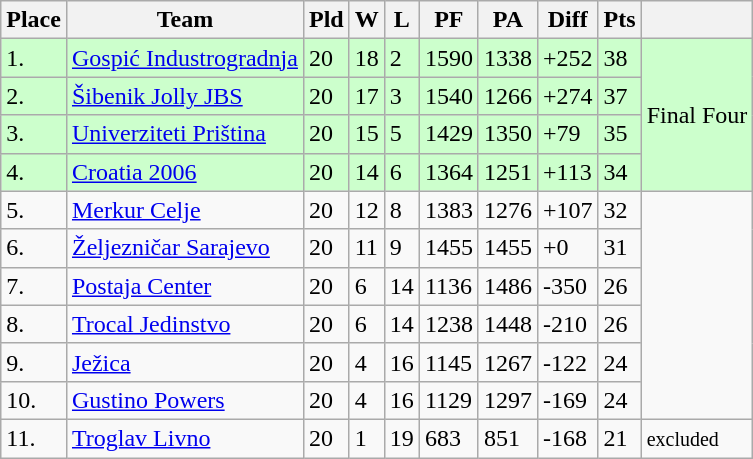<table class="wikitable">
<tr>
<th>Place</th>
<th>Team</th>
<th>Pld</th>
<th>W</th>
<th>L</th>
<th>PF</th>
<th>PA</th>
<th>Diff</th>
<th>Pts</th>
<th></th>
</tr>
<tr bgcolor=#ccffcc>
<td>1.</td>
<td> <a href='#'>Gospić Industrogradnja</a></td>
<td>20</td>
<td>18</td>
<td>2</td>
<td>1590</td>
<td>1338</td>
<td>+252</td>
<td>38</td>
<td rowspan="4">Final Four</td>
</tr>
<tr bgcolor=#ccffcc>
<td>2.</td>
<td> <a href='#'>Šibenik Jolly JBS</a></td>
<td>20</td>
<td>17</td>
<td>3</td>
<td>1540</td>
<td>1266</td>
<td>+274</td>
<td>37</td>
</tr>
<tr bgcolor=#ccffcc>
<td>3.</td>
<td> <a href='#'>Univerziteti Priština</a></td>
<td>20</td>
<td>15</td>
<td>5</td>
<td>1429</td>
<td>1350</td>
<td>+79</td>
<td>35</td>
</tr>
<tr bgcolor=#ccffcc>
<td>4.</td>
<td> <a href='#'>Croatia 2006</a></td>
<td>20</td>
<td>14</td>
<td>6</td>
<td>1364</td>
<td>1251</td>
<td>+113</td>
<td>34</td>
</tr>
<tr>
<td>5.</td>
<td> <a href='#'>Merkur Celje</a></td>
<td>20</td>
<td>12</td>
<td>8</td>
<td>1383</td>
<td>1276</td>
<td>+107</td>
<td>32</td>
<td rowspan="6"></td>
</tr>
<tr>
<td>6.</td>
<td> <a href='#'>Željezničar Sarajevo</a></td>
<td>20</td>
<td>11</td>
<td>9</td>
<td>1455</td>
<td>1455</td>
<td>+0</td>
<td>31</td>
</tr>
<tr>
<td>7.</td>
<td> <a href='#'>Postaja Center</a></td>
<td>20</td>
<td>6</td>
<td>14</td>
<td>1136</td>
<td>1486</td>
<td>-350</td>
<td>26</td>
</tr>
<tr>
<td>8.</td>
<td> <a href='#'>Trocal Jedinstvo</a></td>
<td>20</td>
<td>6</td>
<td>14</td>
<td>1238</td>
<td>1448</td>
<td>-210</td>
<td>26</td>
</tr>
<tr>
<td>9.</td>
<td> <a href='#'>Ježica</a></td>
<td>20</td>
<td>4</td>
<td>16</td>
<td>1145</td>
<td>1267</td>
<td>-122</td>
<td>24</td>
</tr>
<tr>
<td>10.</td>
<td> <a href='#'>Gustino Powers</a></td>
<td>20</td>
<td>4</td>
<td>16</td>
<td>1129</td>
<td>1297</td>
<td>-169</td>
<td>24</td>
</tr>
<tr>
<td>11.</td>
<td> <a href='#'>Troglav Livno</a></td>
<td>20</td>
<td>1</td>
<td>19</td>
<td>683</td>
<td>851</td>
<td>-168</td>
<td>21</td>
<td><small> excluded </small></td>
</tr>
</table>
